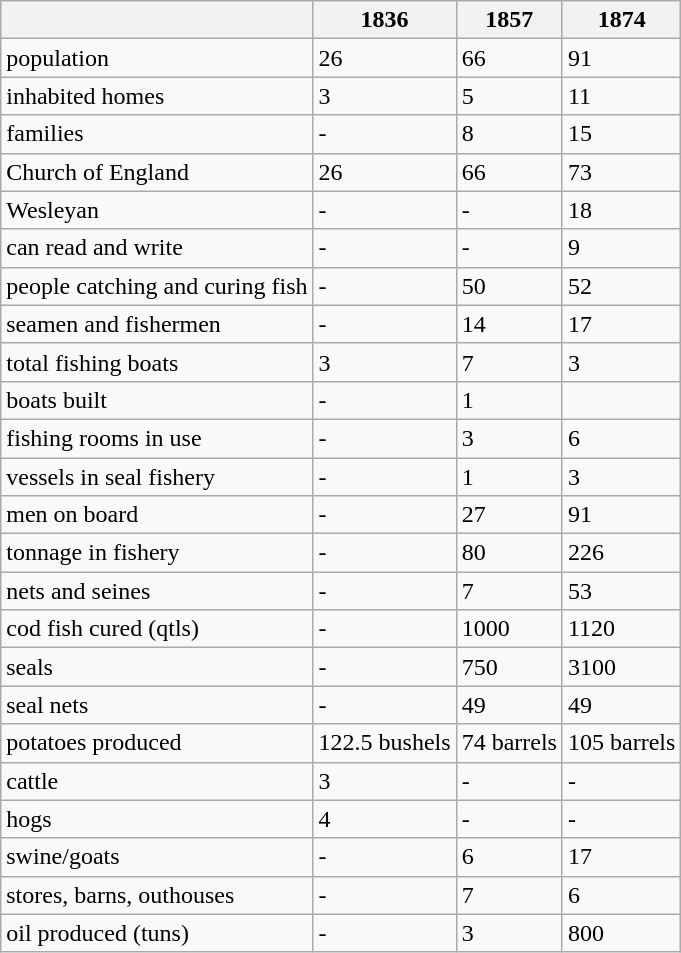<table class="wikitable">
<tr>
<th></th>
<th>1836</th>
<th>1857</th>
<th>1874</th>
</tr>
<tr>
<td>population</td>
<td>26</td>
<td>66</td>
<td>91</td>
</tr>
<tr>
<td>inhabited homes</td>
<td>3</td>
<td>5</td>
<td>11</td>
</tr>
<tr>
<td>families</td>
<td>-</td>
<td>8</td>
<td>15</td>
</tr>
<tr>
<td>Church of England</td>
<td>26</td>
<td>66</td>
<td>73</td>
</tr>
<tr>
<td>Wesleyan</td>
<td>-</td>
<td>-</td>
<td>18</td>
</tr>
<tr>
<td>can read and write</td>
<td>-</td>
<td>-</td>
<td>9</td>
</tr>
<tr>
<td>people catching and curing fish</td>
<td>-</td>
<td>50</td>
<td>52</td>
</tr>
<tr>
<td>seamen and fishermen</td>
<td>-</td>
<td>14</td>
<td>17</td>
</tr>
<tr>
<td>total fishing boats</td>
<td>3</td>
<td>7</td>
<td>3</td>
</tr>
<tr>
<td>boats built</td>
<td>-</td>
<td>1</td>
<td></td>
</tr>
<tr>
<td>fishing rooms in use</td>
<td>-</td>
<td>3</td>
<td>6</td>
</tr>
<tr>
<td>vessels in seal fishery</td>
<td>-</td>
<td>1</td>
<td>3</td>
</tr>
<tr>
<td>men on board</td>
<td>-</td>
<td>27</td>
<td>91</td>
</tr>
<tr>
<td>tonnage in fishery</td>
<td>-</td>
<td>80</td>
<td>226</td>
</tr>
<tr>
<td>nets and seines</td>
<td>-</td>
<td>7</td>
<td>53</td>
</tr>
<tr>
<td>cod fish cured (qtls)</td>
<td>-</td>
<td>1000</td>
<td>1120</td>
</tr>
<tr>
<td>seals</td>
<td>-</td>
<td>750</td>
<td>3100</td>
</tr>
<tr>
<td>seal nets</td>
<td>-</td>
<td>49</td>
<td>49</td>
</tr>
<tr>
<td>potatoes produced</td>
<td>122.5 bushels</td>
<td>74 barrels</td>
<td>105 barrels</td>
</tr>
<tr>
<td>cattle</td>
<td>3</td>
<td>-</td>
<td>-</td>
</tr>
<tr>
<td>hogs</td>
<td>4</td>
<td>-</td>
<td>-</td>
</tr>
<tr>
<td>swine/goats</td>
<td>-</td>
<td>6</td>
<td>17</td>
</tr>
<tr>
<td>stores, barns, outhouses</td>
<td>-</td>
<td>7</td>
<td>6</td>
</tr>
<tr>
<td>oil produced (tuns)</td>
<td>-</td>
<td>3</td>
<td>800</td>
</tr>
</table>
